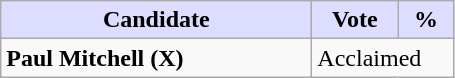<table class="wikitable">
<tr>
<th style="background:#ddf; width:200px;">Candidate</th>
<th style="background:#ddf; width:50px;">Vote</th>
<th style="background:#ddf; width:30px;">%</th>
</tr>
<tr>
<td><strong>Paul Mitchell (X)</strong></td>
<td colspan="2">Acclaimed</td>
</tr>
</table>
